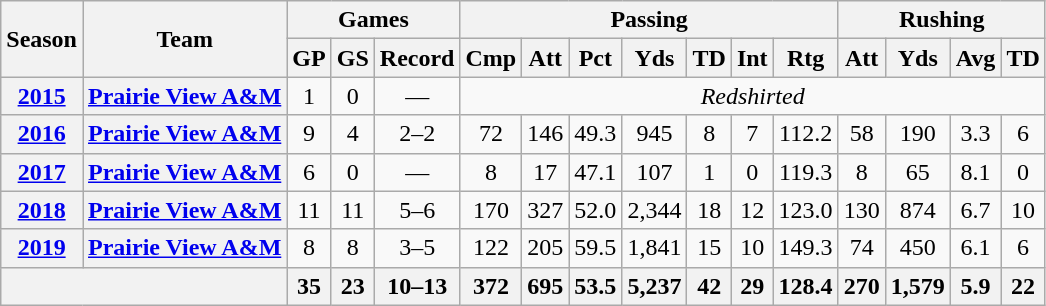<table class=wikitable style="text-align:center;">
<tr>
<th rowspan="2">Season</th>
<th rowspan="2">Team</th>
<th colspan="3">Games</th>
<th colspan="7">Passing</th>
<th colspan="4">Rushing</th>
</tr>
<tr>
<th>GP</th>
<th>GS</th>
<th>Record</th>
<th>Cmp</th>
<th>Att</th>
<th>Pct</th>
<th>Yds</th>
<th>TD</th>
<th>Int</th>
<th>Rtg</th>
<th>Att</th>
<th>Yds</th>
<th>Avg</th>
<th>TD</th>
</tr>
<tr>
<th><a href='#'>2015</a></th>
<th><a href='#'>Prairie View A&M</a></th>
<td>1</td>
<td>0</td>
<td>—</td>
<td colspan="11"><em>Redshirted </em></td>
</tr>
<tr>
<th><a href='#'>2016</a></th>
<th><a href='#'>Prairie View A&M</a></th>
<td>9</td>
<td>4</td>
<td>2–2</td>
<td>72</td>
<td>146</td>
<td>49.3</td>
<td>945</td>
<td>8</td>
<td>7</td>
<td>112.2</td>
<td>58</td>
<td>190</td>
<td>3.3</td>
<td>6</td>
</tr>
<tr>
<th><a href='#'>2017</a></th>
<th><a href='#'>Prairie View A&M</a></th>
<td>6</td>
<td>0</td>
<td>—</td>
<td>8</td>
<td>17</td>
<td>47.1</td>
<td>107</td>
<td>1</td>
<td>0</td>
<td>119.3</td>
<td>8</td>
<td>65</td>
<td>8.1</td>
<td>0</td>
</tr>
<tr>
<th><a href='#'>2018</a></th>
<th><a href='#'>Prairie View A&M</a></th>
<td>11</td>
<td>11</td>
<td>5–6</td>
<td>170</td>
<td>327</td>
<td>52.0</td>
<td>2,344</td>
<td>18</td>
<td>12</td>
<td>123.0</td>
<td>130</td>
<td>874</td>
<td>6.7</td>
<td>10</td>
</tr>
<tr>
<th><a href='#'>2019</a></th>
<th><a href='#'>Prairie View A&M</a></th>
<td>8</td>
<td>8</td>
<td>3–5</td>
<td>122</td>
<td>205</td>
<td>59.5</td>
<td>1,841</td>
<td>15</td>
<td>10</td>
<td>149.3</td>
<td>74</td>
<td>450</td>
<td>6.1</td>
<td>6</td>
</tr>
<tr>
<th colspan="2"></th>
<th>35</th>
<th>23</th>
<th>10–13</th>
<th>372</th>
<th>695</th>
<th>53.5</th>
<th>5,237</th>
<th>42</th>
<th>29</th>
<th>128.4</th>
<th>270</th>
<th>1,579</th>
<th>5.9</th>
<th>22</th>
</tr>
</table>
